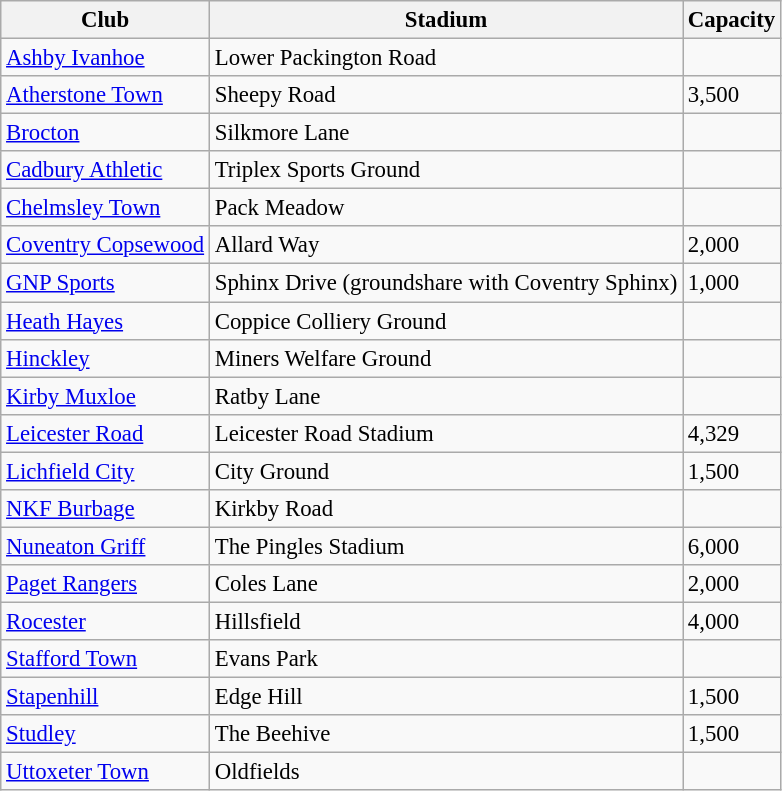<table class="wikitable sortable" style="font-size:95%">
<tr>
<th>Club</th>
<th>Stadium</th>
<th>Capacity</th>
</tr>
<tr>
<td><a href='#'>Ashby Ivanhoe</a></td>
<td>Lower Packington Road</td>
</tr>
<tr>
<td><a href='#'>Atherstone Town</a></td>
<td>Sheepy Road</td>
<td>3,500</td>
</tr>
<tr>
<td><a href='#'>Brocton</a></td>
<td>Silkmore Lane</td>
<td></td>
</tr>
<tr>
<td><a href='#'>Cadbury Athletic</a></td>
<td>Triplex Sports Ground</td>
<td></td>
</tr>
<tr>
<td><a href='#'>Chelmsley Town</a></td>
<td>Pack Meadow</td>
<td></td>
</tr>
<tr>
<td><a href='#'>Coventry Copsewood</a></td>
<td>Allard Way</td>
<td>2,000</td>
</tr>
<tr>
<td><a href='#'>GNP Sports</a></td>
<td>Sphinx Drive (groundshare with Coventry Sphinx)</td>
<td>1,000</td>
</tr>
<tr>
<td><a href='#'>Heath Hayes</a></td>
<td>Coppice Colliery Ground</td>
<td></td>
</tr>
<tr>
<td><a href='#'>Hinckley</a></td>
<td>Miners Welfare Ground</td>
<td></td>
</tr>
<tr>
<td><a href='#'>Kirby Muxloe</a></td>
<td>Ratby Lane</td>
<td></td>
</tr>
<tr>
<td><a href='#'>Leicester Road</a></td>
<td>Leicester Road Stadium</td>
<td>4,329</td>
</tr>
<tr>
<td><a href='#'>Lichfield City</a></td>
<td>City Ground</td>
<td>1,500</td>
</tr>
<tr>
<td><a href='#'>NKF Burbage</a></td>
<td>Kirkby Road</td>
<td></td>
</tr>
<tr>
<td><a href='#'>Nuneaton Griff</a></td>
<td>The Pingles Stadium</td>
<td>6,000</td>
</tr>
<tr>
<td><a href='#'>Paget Rangers</a></td>
<td>Coles Lane</td>
<td>2,000</td>
</tr>
<tr>
<td><a href='#'>Rocester</a></td>
<td>Hillsfield</td>
<td>4,000</td>
</tr>
<tr>
<td><a href='#'>Stafford Town</a></td>
<td>Evans Park</td>
<td></td>
</tr>
<tr>
<td><a href='#'>Stapenhill</a></td>
<td>Edge Hill</td>
<td>1,500</td>
</tr>
<tr>
<td><a href='#'>Studley</a></td>
<td>The Beehive</td>
<td>1,500</td>
</tr>
<tr>
<td><a href='#'>Uttoxeter Town</a></td>
<td>Oldfields</td>
<td></td>
</tr>
</table>
